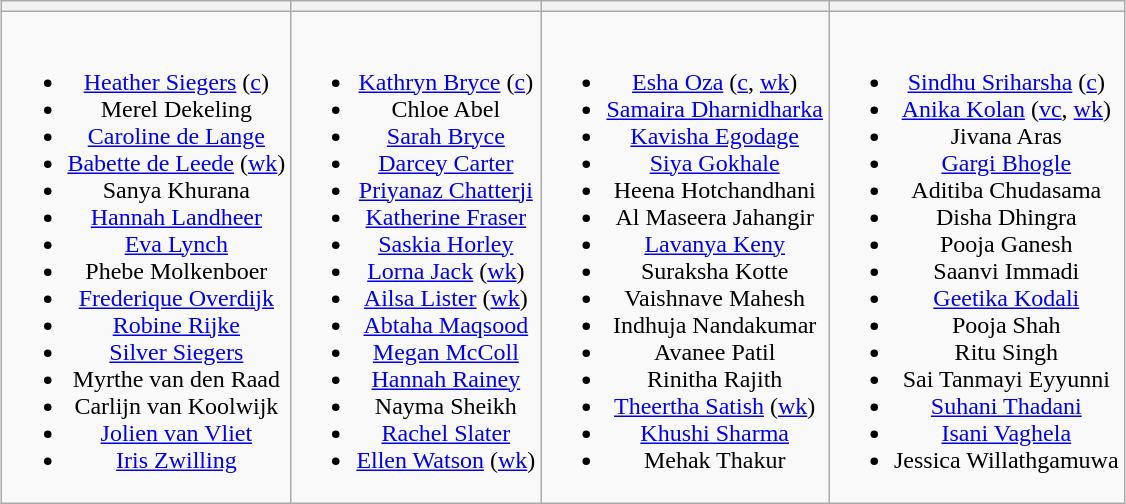<table class="wikitable" style="text-align:center; margin:0 auto">
<tr>
<th></th>
<th></th>
<th></th>
<th></th>
</tr>
<tr style="vertical-align:top">
<td><br><ul><li><a href='#'>Heather Siegers</a> (<a href='#'>c</a>)</li><li>Merel Dekeling</li><li><a href='#'>Caroline de Lange</a></li><li><a href='#'>Babette de Leede</a> (<a href='#'>wk</a>)</li><li>Sanya Khurana</li><li><a href='#'>Hannah Landheer</a></li><li><a href='#'>Eva Lynch</a></li><li>Phebe Molkenboer</li><li><a href='#'>Frederique Overdijk</a></li><li><a href='#'>Robine Rijke</a></li><li><a href='#'>Silver Siegers</a></li><li>Myrthe van den Raad</li><li>Carlijn van Koolwijk</li><li><a href='#'>Jolien van Vliet</a></li><li><a href='#'>Iris Zwilling</a></li></ul></td>
<td><br><ul><li><a href='#'>Kathryn Bryce</a> (<a href='#'>c</a>)</li><li>Chloe Abel</li><li><a href='#'>Sarah Bryce</a></li><li><a href='#'>Darcey Carter</a></li><li><a href='#'>Priyanaz Chatterji</a></li><li><a href='#'>Katherine Fraser</a></li><li><a href='#'>Saskia Horley</a></li><li><a href='#'>Lorna Jack</a> (<a href='#'>wk</a>)</li><li><a href='#'>Ailsa Lister</a> (<a href='#'>wk</a>)</li><li><a href='#'>Abtaha Maqsood</a></li><li><a href='#'>Megan McColl</a></li><li><a href='#'>Hannah Rainey</a></li><li>Nayma Sheikh</li><li><a href='#'>Rachel Slater</a></li><li><a href='#'>Ellen Watson</a> (<a href='#'>wk</a>)</li></ul></td>
<td><br><ul><li><a href='#'>Esha Oza</a> (<a href='#'>c</a>, <a href='#'>wk</a>)</li><li><a href='#'>Samaira Dharnidharka</a></li><li><a href='#'>Kavisha Egodage</a></li><li><a href='#'>Siya Gokhale</a></li><li>Heena Hotchandhani</li><li>Al Maseera Jahangir</li><li><a href='#'>Lavanya Keny</a></li><li>Suraksha Kotte</li><li>Vaishnave Mahesh</li><li>Indhuja Nandakumar</li><li>Avanee Patil</li><li>Rinitha Rajith</li><li><a href='#'>Theertha Satish</a> (<a href='#'>wk</a>)</li><li><a href='#'>Khushi Sharma</a></li><li>Mehak Thakur</li></ul></td>
<td><br><ul><li><a href='#'>Sindhu Sriharsha</a> (<a href='#'>c</a>)</li><li><a href='#'>Anika Kolan</a> (<a href='#'>vc</a>, <a href='#'>wk</a>)</li><li>Jivana Aras</li><li><a href='#'>Gargi Bhogle</a></li><li>Aditiba Chudasama</li><li>Disha Dhingra</li><li>Pooja Ganesh</li><li>Saanvi Immadi</li><li><a href='#'>Geetika Kodali</a></li><li>Pooja Shah</li><li>Ritu Singh</li><li>Sai Tanmayi Eyyunni</li><li><a href='#'>Suhani Thadani</a></li><li><a href='#'>Isani Vaghela</a></li><li>Jessica Willathgamuwa</li></ul></td>
</tr>
</table>
